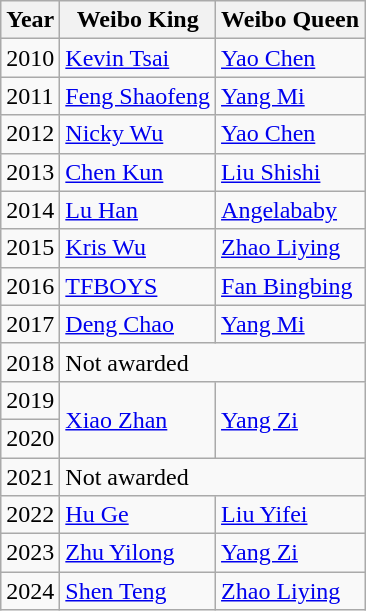<table class="wikitable">
<tr>
<th>Year</th>
<th>Weibo King</th>
<th>Weibo Queen</th>
</tr>
<tr>
<td>2010</td>
<td><a href='#'>Kevin Tsai</a></td>
<td><a href='#'>Yao Chen</a></td>
</tr>
<tr>
<td>2011</td>
<td><a href='#'>Feng Shaofeng</a></td>
<td><a href='#'>Yang Mi</a></td>
</tr>
<tr>
<td>2012</td>
<td><a href='#'>Nicky Wu</a></td>
<td><a href='#'>Yao Chen</a></td>
</tr>
<tr>
<td>2013</td>
<td><a href='#'>Chen Kun</a></td>
<td><a href='#'>Liu Shishi</a></td>
</tr>
<tr>
<td>2014</td>
<td><a href='#'>Lu Han</a></td>
<td><a href='#'>Angelababy</a></td>
</tr>
<tr>
<td>2015</td>
<td><a href='#'>Kris Wu</a></td>
<td><a href='#'>Zhao Liying</a></td>
</tr>
<tr>
<td>2016</td>
<td><a href='#'>TFBOYS</a></td>
<td><a href='#'>Fan Bingbing</a></td>
</tr>
<tr>
<td>2017</td>
<td><a href='#'>Deng Chao</a></td>
<td><a href='#'>Yang Mi</a></td>
</tr>
<tr>
<td>2018</td>
<td colspan="2">Not awarded</td>
</tr>
<tr>
<td>2019</td>
<td rowspan="2"><a href='#'>Xiao Zhan</a></td>
<td rowspan="2"><a href='#'>Yang Zi</a></td>
</tr>
<tr>
<td>2020</td>
</tr>
<tr>
<td>2021</td>
<td colspan="2">Not awarded</td>
</tr>
<tr>
<td>2022</td>
<td><a href='#'>Hu Ge</a></td>
<td><a href='#'>Liu Yifei</a></td>
</tr>
<tr>
<td>2023</td>
<td><a href='#'>Zhu Yilong</a></td>
<td><a href='#'>Yang Zi</a></td>
</tr>
<tr>
<td>2024</td>
<td><a href='#'>Shen Teng</a></td>
<td><a href='#'>Zhao Liying</a></td>
</tr>
</table>
